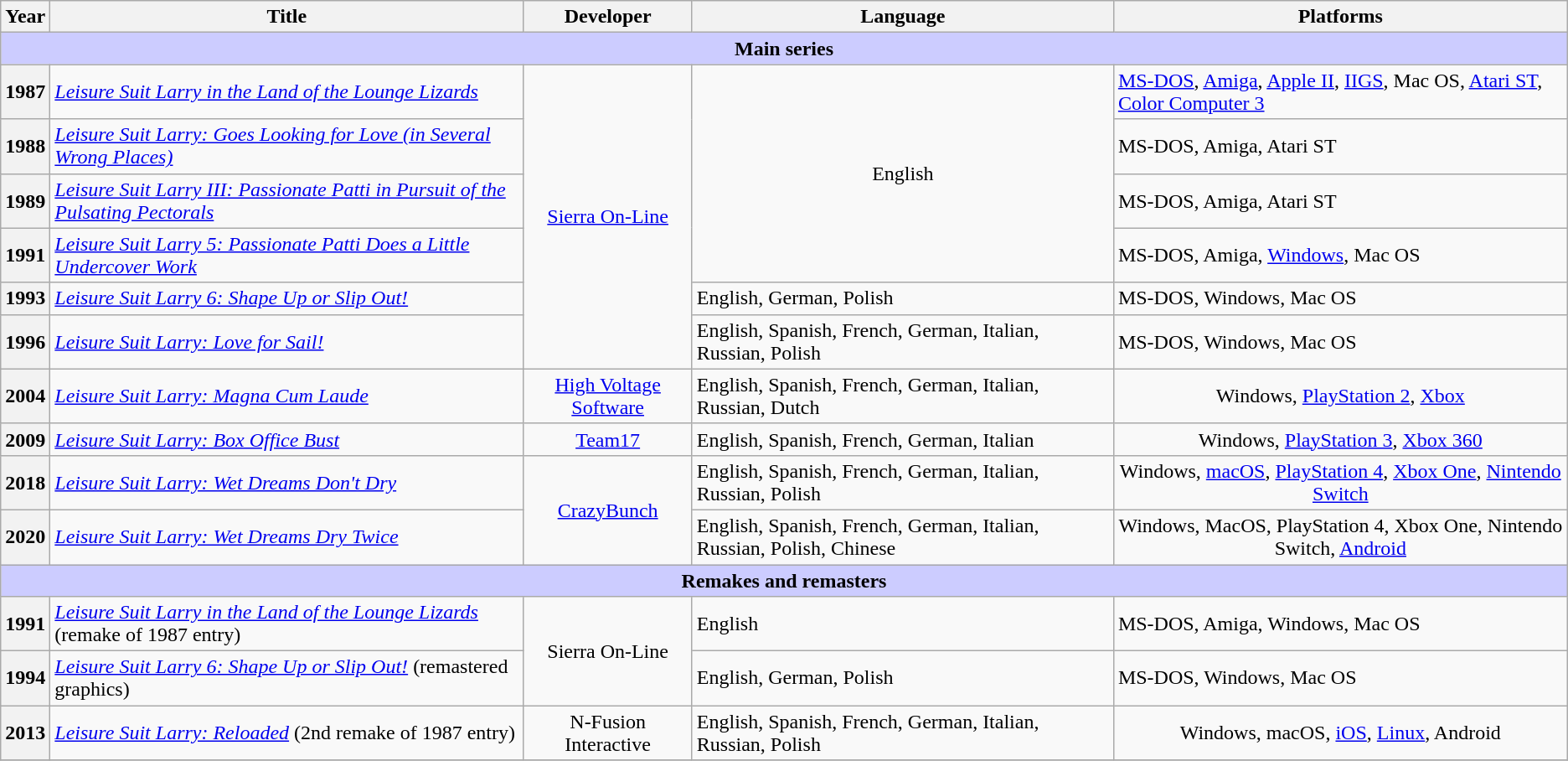<table class="wikitable">
<tr>
<th>Year</th>
<th>Title</th>
<th>Developer</th>
<th>Language</th>
<th>Platforms</th>
</tr>
<tr>
<th colspan="5" scope="col" style="background-color:#ccccff;">Main series</th>
</tr>
<tr>
<th scope="row">1987</th>
<td><em><a href='#'>Leisure Suit Larry in the Land of the Lounge Lizards</a></em></td>
<td rowspan="6" style="text-align:center;"><a href='#'>Sierra On-Line</a></td>
<td rowspan="4" style="text-align:center;">English</td>
<td><a href='#'>MS-DOS</a>, <a href='#'>Amiga</a>, <a href='#'>Apple II</a>, <a href='#'>IIGS</a>, Mac OS, <a href='#'>Atari ST</a>, <a href='#'>Color Computer 3</a></td>
</tr>
<tr>
<th>1988</th>
<td><em><a href='#'>Leisure Suit Larry: Goes Looking for Love (in Several Wrong Places)</a></em></td>
<td>MS-DOS, Amiga, Atari ST</td>
</tr>
<tr>
<th>1989</th>
<td><em><a href='#'>Leisure Suit Larry III: Passionate Patti in Pursuit of the Pulsating Pectorals</a></em></td>
<td>MS-DOS, Amiga, Atari ST</td>
</tr>
<tr>
<th>1991</th>
<td><em><a href='#'>Leisure Suit Larry 5: Passionate Patti Does a Little Undercover Work</a></em></td>
<td>MS-DOS, Amiga, <a href='#'>Windows</a>, Mac OS</td>
</tr>
<tr>
<th>1993</th>
<td><em><a href='#'>Leisure Suit Larry 6: Shape Up or Slip Out!</a></em></td>
<td>English, German, Polish</td>
<td>MS-DOS, Windows, Mac OS</td>
</tr>
<tr>
<th>1996</th>
<td><em><a href='#'>Leisure Suit Larry: Love for Sail!</a></em></td>
<td>English, Spanish, French, German, Italian, Russian, Polish</td>
<td>MS-DOS, Windows, Mac OS</td>
</tr>
<tr>
<th>2004</th>
<td><em><a href='#'>Leisure Suit Larry: Magna Cum Laude</a></em></td>
<td style="text-align:center;"><a href='#'>High Voltage Software</a></td>
<td>English, Spanish, French, German, Italian, Russian, Dutch</td>
<td style="text-align:center;">Windows, <a href='#'>PlayStation 2</a>, <a href='#'>Xbox</a></td>
</tr>
<tr>
<th>2009</th>
<td><em><a href='#'>Leisure Suit Larry: Box Office Bust</a></em></td>
<td style="text-align:center;"><a href='#'>Team17</a></td>
<td>English, Spanish, French, German, Italian</td>
<td style="text-align:center;">Windows, <a href='#'>PlayStation 3</a>, <a href='#'>Xbox&nbsp;360</a></td>
</tr>
<tr>
<th>2018</th>
<td><em><a href='#'>Leisure Suit Larry: Wet Dreams Don't Dry</a></em></td>
<td rowspan="2" style="text-align:center;"><a href='#'>CrazyBunch</a></td>
<td>English, Spanish, French, German, Italian, Russian, Polish</td>
<td style="text-align:center;">Windows, <a href='#'>macOS</a>, <a href='#'>PlayStation&nbsp;4</a>, <a href='#'>Xbox One</a>, <a href='#'>Nintendo Switch</a></td>
</tr>
<tr>
<th>2020</th>
<td><em><a href='#'>Leisure Suit Larry: Wet Dreams Dry Twice</a></em></td>
<td>English, Spanish, French, German, Italian, Russian, Polish, Chinese</td>
<td style="text-align:center;">Windows, MacOS, PlayStation 4, Xbox One, Nintendo Switch, <a href='#'>Android</a></td>
</tr>
<tr>
<th colspan="5" scope="col" style="background-color:#ccccff;">Remakes and remasters</th>
</tr>
<tr>
<th>1991</th>
<td><em><a href='#'>Leisure Suit Larry in the Land of the Lounge Lizards</a></em> (remake of 1987 entry)</td>
<td rowspan="2" style="text-align:center;">Sierra On-Line</td>
<td>English</td>
<td>MS-DOS, Amiga, Windows, Mac OS</td>
</tr>
<tr>
<th scope="row">1994</th>
<td><em><a href='#'>Leisure Suit Larry 6: Shape Up or Slip Out!</a></em> (remastered graphics)</td>
<td>English, German, Polish</td>
<td>MS-DOS, Windows, Mac OS</td>
</tr>
<tr>
<th>2013</th>
<td><em><a href='#'>Leisure Suit Larry: Reloaded</a></em> (2nd remake of 1987 entry)</td>
<td style="text-align:center;">N-Fusion Interactive</td>
<td>English, Spanish, French, German, Italian, Russian, Polish</td>
<td style="text-align:center;">Windows, macOS, <a href='#'>iOS</a>, <a href='#'>Linux</a>, Android</td>
</tr>
<tr>
</tr>
</table>
